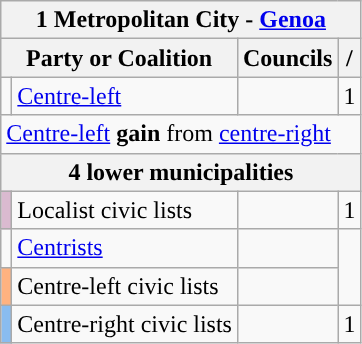<table class="wikitable">
<tr>
<th colspan="4">1 Metropolitan City - <a href='#'>Genoa</a></th>
</tr>
<tr>
<th colspan="2">Party or Coalition</th>
<th>Councils</th>
<th>/</th>
</tr>
<tr>
<td></td>
<td><a href='#'>Centre-left</a></td>
<td></td>
<td>1</td>
</tr>
<tr>
<td colspan="4"><a href='#'>Centre-left</a> <strong>gain</strong> from <a href='#'>centre-right</a></td>
</tr>
<tr>
<th colspan="4">4 lower municipalities</th>
</tr>
<tr>
<td bgcolor="#DABAD0"></td>
<td>Localist civic lists</td>
<td></td>
<td>1</td>
</tr>
<tr>
<td></td>
<td><a href='#'>Centrists</a></td>
<td></td>
<td rowspan="2"></td>
</tr>
<tr>
<td bgcolor="#FFB280"></td>
<td>Centre-left civic lists</td>
<td></td>
</tr>
<tr>
<td bgcolor="#89BCF0"></td>
<td>Centre-right civic lists</td>
<td></td>
<td>1</td>
</tr>
</table>
